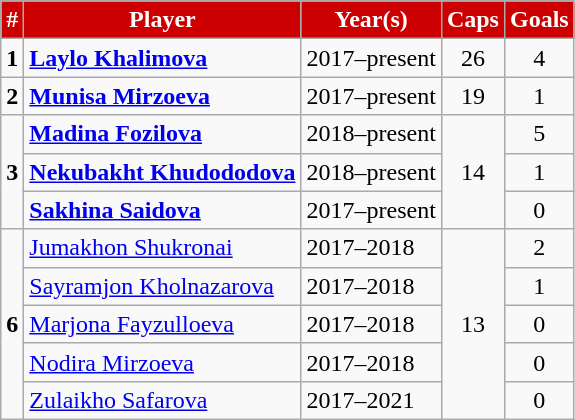<table class="wikitable sortable">
<tr>
<th style="background:#CC0000;color:white">#</th>
<th style="background:#CC0000;color:white">Player</th>
<th style="background:#CC0000;color:white">Year(s)</th>
<th style="background:#CC0000;color:white">Caps</th>
<th style="background:#CC0000;color:white">Goals</th>
</tr>
<tr>
<td align=center><strong>1</strong></td>
<td><strong><a href='#'>Laylo Khalimova</a></strong></td>
<td>2017–present</td>
<td align=center>26</td>
<td align=center>4</td>
</tr>
<tr>
<td align=center><strong>2</strong></td>
<td><strong><a href='#'>Munisa Mirzoeva</a></strong></td>
<td>2017–present</td>
<td align=center>19</td>
<td align=center>1</td>
</tr>
<tr>
<td align=center rowspan=3><strong>3</strong></td>
<td><strong><a href='#'>Madina Fozilova</a></strong></td>
<td>2018–present</td>
<td align=center rowspan=3>14</td>
<td align=center>5</td>
</tr>
<tr>
<td><strong><a href='#'>Nekubakht Khudododova</a></strong></td>
<td>2018–present</td>
<td align=center>1</td>
</tr>
<tr>
<td><strong><a href='#'>Sakhina Saidova</a></strong></td>
<td>2017–present</td>
<td align=center>0</td>
</tr>
<tr>
<td align=center rowspan=5><strong>6</strong></td>
<td><a href='#'>Jumakhon Shukronai</a></td>
<td>2017–2018</td>
<td align=center rowspan=5>13</td>
<td align=center>2</td>
</tr>
<tr>
<td><a href='#'>Sayramjon Kholnazarova</a></td>
<td>2017–2018</td>
<td align=center>1</td>
</tr>
<tr>
<td><a href='#'>Marjona Fayzulloeva</a></td>
<td>2017–2018</td>
<td align=center>0</td>
</tr>
<tr>
<td><a href='#'>Nodira Mirzoeva</a></td>
<td>2017–2018</td>
<td align=center>0</td>
</tr>
<tr>
<td><a href='#'>Zulaikho Safarova</a></td>
<td>2017–2021</td>
<td align=center>0</td>
</tr>
</table>
